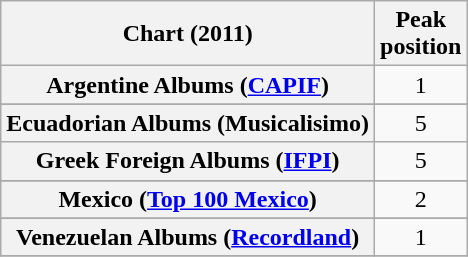<table class="wikitable sortable plainrowheaders" style="text-align:center">
<tr>
<th scope="col">Chart (2011)</th>
<th scope="col">Peak<br>position</th>
</tr>
<tr>
<th scope="row">Argentine Albums (<a href='#'>CAPIF</a>)</th>
<td>1</td>
</tr>
<tr>
</tr>
<tr>
</tr>
<tr>
<th scope="row">Ecuadorian Albums (Musicalisimo)</th>
<td>5</td>
</tr>
<tr>
<th scope="row">Greek Foreign Albums (<a href='#'>IFPI</a>)</th>
<td>5</td>
</tr>
<tr>
</tr>
<tr>
<th scope="row">Mexico (<a href='#'>Top 100 Mexico</a>)</th>
<td>2</td>
</tr>
<tr>
</tr>
<tr>
</tr>
<tr>
</tr>
<tr>
</tr>
<tr>
</tr>
<tr>
<th scope="row">Venezuelan Albums (<a href='#'>Recordland</a>)</th>
<td style="text-align:center;">1</td>
</tr>
<tr>
</tr>
</table>
